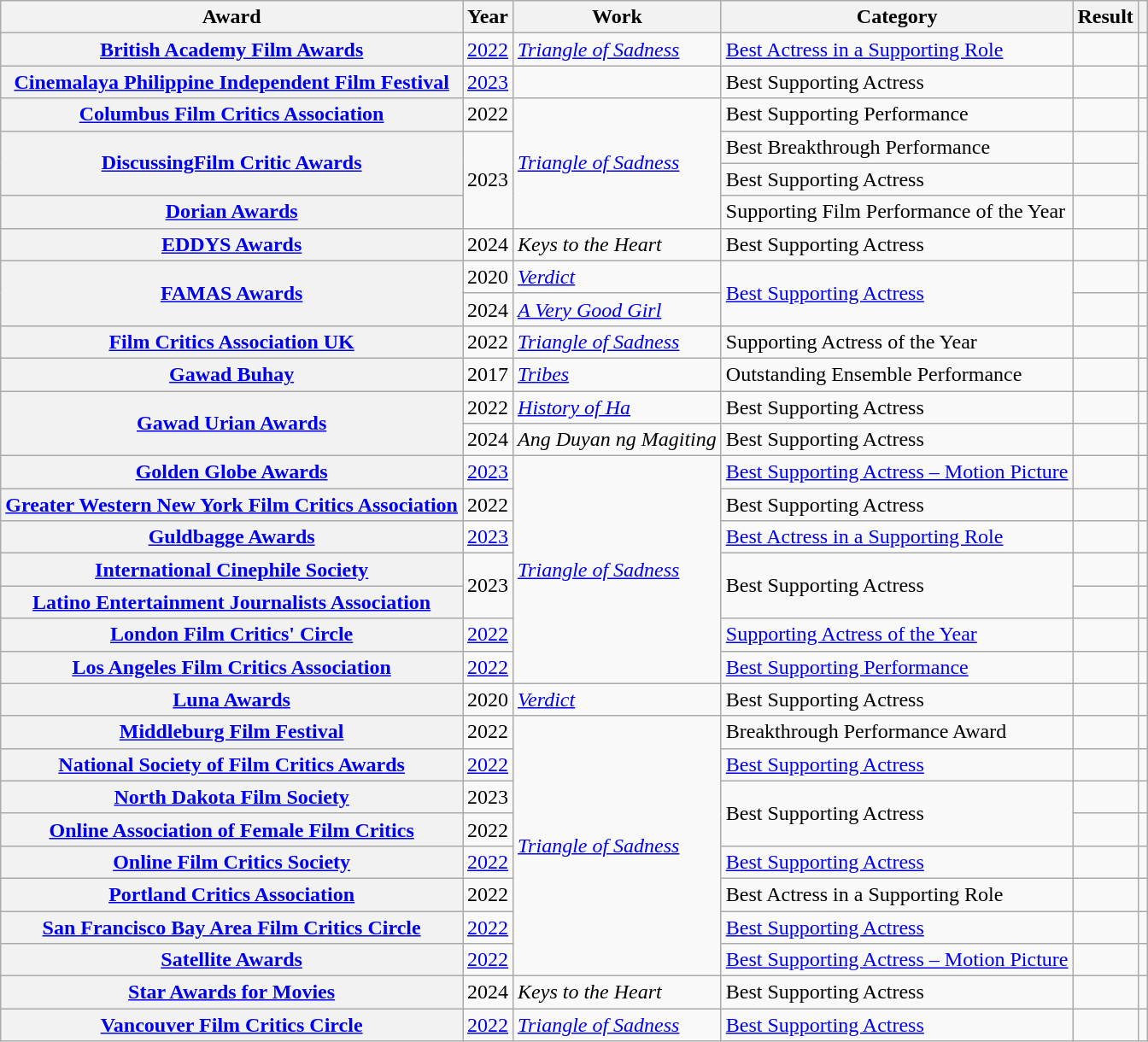<table class="wikitable sortable plainrowheaders">
<tr>
<th scope="col">Award</th>
<th scope="col">Year</th>
<th scope="col">Work</th>
<th scope="col">Category</th>
<th scope="col">Result</th>
<th scope="col" class="unsortable"></th>
</tr>
<tr>
<th scope="rowgroup"><a href='#'>British Academy Film Awards</a></th>
<td><a href='#'>2022</a></td>
<td><em><a href='#'>Triangle of Sadness</a></em></td>
<td><a href='#'>Best Actress in a Supporting Role</a></td>
<td></td>
<td style="text-align:center;"></td>
</tr>
<tr>
<th scope="rowgroup"><a href='#'>Cinemalaya Philippine Independent Film Festival</a></th>
<td><a href='#'>2023</a></td>
<td></td>
<td>Best Supporting Actress</td>
<td></td>
<td style="text-align:center;"></td>
</tr>
<tr>
<th scope="rowgroup"><a href='#'>Columbus Film Critics Association</a></th>
<td>2022</td>
<td rowspan="4"><em><a href='#'>Triangle of Sadness</a></em></td>
<td>Best Supporting Performance</td>
<td></td>
<td style="text-align:center;"></td>
</tr>
<tr>
<th scope="rowgroup" rowspan="2"><a href='#'>DiscussingFilm Critic Awards</a></th>
<td rowspan="3">2023</td>
<td>Best Breakthrough Performance</td>
<td></td>
<td rowspan="2" style="text-align:center;"></td>
</tr>
<tr>
<td>Best Supporting Actress</td>
<td></td>
</tr>
<tr>
<th scope="rowgroup"><a href='#'>Dorian Awards</a></th>
<td>Supporting Film Performance of the Year</td>
<td></td>
<td style="text-align:center;"></td>
</tr>
<tr>
<th scope="rowgroup"><a href='#'>EDDYS Awards</a></th>
<td>2024</td>
<td><em>Keys to the Heart</em></td>
<td>Best Supporting Actress</td>
<td></td>
<td style="text-align:center;"></td>
</tr>
<tr>
<th scope="rowgroup" rowspan="2"><a href='#'>FAMAS Awards</a></th>
<td>2020</td>
<td><em><a href='#'>Verdict</a></em></td>
<td rowspan="2"><a href='#'>Best Supporting Actress</a></td>
<td></td>
<td style="text-align:center;"></td>
</tr>
<tr>
<td>2024</td>
<td><em><a href='#'>A Very Good Girl</a></em></td>
<td></td>
<td style="text-align:center;"></td>
</tr>
<tr>
<th scope="rowgroup"><a href='#'>Film Critics Association UK</a></th>
<td>2022</td>
<td><em><a href='#'>Triangle of Sadness</a></em></td>
<td>Supporting Actress of the Year</td>
<td></td>
<td style="text-align:center;"></td>
</tr>
<tr>
<th scope="rowgroup"><a href='#'>Gawad Buhay</a></th>
<td>2017</td>
<td><em><a href='#'>Tribes</a></em></td>
<td>Outstanding Ensemble Performance</td>
<td></td>
<td style="text-align:center;"></td>
</tr>
<tr>
<th scope="rowgroup" rowspan="2"><a href='#'>Gawad Urian Awards</a></th>
<td>2022</td>
<td><em><a href='#'>History of Ha</a></em></td>
<td>Best Supporting Actress</td>
<td></td>
<td style="text-align:center;"></td>
</tr>
<tr>
<td>2024</td>
<td><em>Ang Duyan ng Magiting</em></td>
<td>Best Supporting Actress</td>
<td></td>
<td style="text-align:center;"></td>
</tr>
<tr>
<th scope="rowgroup"><a href='#'>Golden Globe Awards</a></th>
<td><a href='#'>2023</a></td>
<td rowspan="7"><em><a href='#'>Triangle of Sadness</a></em></td>
<td><a href='#'>Best Supporting Actress – Motion Picture</a></td>
<td></td>
<td style="text-align:center;"></td>
</tr>
<tr>
<th scope="rowgroup"><a href='#'>Greater Western New York Film Critics Association</a></th>
<td>2022</td>
<td>Best Supporting Actress</td>
<td></td>
<td style="text-align:center;"></td>
</tr>
<tr>
<th scope="rowgroup"><a href='#'>Guldbagge Awards</a></th>
<td><a href='#'>2023</a></td>
<td><a href='#'>Best Actress in a Supporting Role</a></td>
<td></td>
<td style="text-align:center;"></td>
</tr>
<tr>
<th scope="rowgroup"><a href='#'>International Cinephile Society</a></th>
<td rowspan="2">2023</td>
<td rowspan="2">Best Supporting Actress</td>
<td></td>
<td style="text-align:center;"></td>
</tr>
<tr>
<th scope="rowgroup"><a href='#'>Latino Entertainment Journalists Association</a></th>
<td></td>
<td style="text-align:center;"></td>
</tr>
<tr>
<th scope="rowgroup"><a href='#'>London Film Critics' Circle</a></th>
<td><a href='#'>2022</a></td>
<td><a href='#'>Supporting Actress of the Year</a></td>
<td></td>
<td style="text-align:center;"></td>
</tr>
<tr>
<th scope="rowgroup"><a href='#'>Los Angeles Film Critics Association</a></th>
<td><a href='#'>2022</a></td>
<td><a href='#'>Best Supporting Performance</a></td>
<td></td>
<td style="text-align:center;"></td>
</tr>
<tr>
<th scope="rowgroup"><a href='#'>Luna Awards</a></th>
<td>2020</td>
<td><em><a href='#'>Verdict</a></em></td>
<td>Best Supporting Actress</td>
<td></td>
<td style="text-align:center;"></td>
</tr>
<tr>
<th scope="rowgroup"><a href='#'>Middleburg Film Festival</a></th>
<td>2022</td>
<td rowspan="8"><em><a href='#'>Triangle of Sadness</a></em></td>
<td>Breakthrough Performance Award</td>
<td></td>
<td style="text-align:center;"></td>
</tr>
<tr>
<th scope="rowgroup"><a href='#'>National Society of Film Critics Awards</a></th>
<td><a href='#'>2022</a></td>
<td><a href='#'>Best Supporting Actress</a></td>
<td></td>
<td style="text-align:center;"></td>
</tr>
<tr>
<th scope="rowgroup"><a href='#'>North Dakota Film Society</a></th>
<td>2023</td>
<td rowspan="2">Best Supporting Actress</td>
<td></td>
<td style="text-align:center;"></td>
</tr>
<tr>
<th scope="rowgroup"><a href='#'>Online Association of Female Film Critics</a></th>
<td>2022</td>
<td></td>
<td style="text-align:center;"></td>
</tr>
<tr>
<th scope="rowgroup"><a href='#'>Online Film Critics Society</a></th>
<td><a href='#'>2022</a></td>
<td><a href='#'>Best Supporting Actress</a></td>
<td></td>
<td style="text-align:center;"></td>
</tr>
<tr>
<th scope="rowgroup"><a href='#'>Portland Critics Association</a></th>
<td>2022</td>
<td>Best Actress in a Supporting Role</td>
<td></td>
<td style="text-align:center;"></td>
</tr>
<tr>
<th scope="rowgroup"><a href='#'>San Francisco Bay Area Film Critics Circle</a></th>
<td><a href='#'>2022</a></td>
<td><a href='#'>Best Supporting Actress</a></td>
<td></td>
<td style="text-align:center;"></td>
</tr>
<tr>
<th scope="rowgroup"><a href='#'>Satellite Awards</a></th>
<td><a href='#'>2022</a></td>
<td><a href='#'>Best Supporting Actress – Motion Picture</a></td>
<td></td>
<td style="text-align:center;"></td>
</tr>
<tr>
<th scope="row"><a href='#'>Star Awards for Movies</a></th>
<td>2024</td>
<td><em>Keys to the Heart</em></td>
<td>Best Supporting Actress</td>
<td></td>
<td style="text-align:center;"></td>
</tr>
<tr>
<th scope="rowgroup"><a href='#'>Vancouver Film Critics Circle</a></th>
<td><a href='#'>2022</a></td>
<td><em><a href='#'>Triangle of Sadness</a></em></td>
<td><a href='#'>Best Supporting Actress</a></td>
<td></td>
<td style="text-align:center;"></td>
</tr>
</table>
